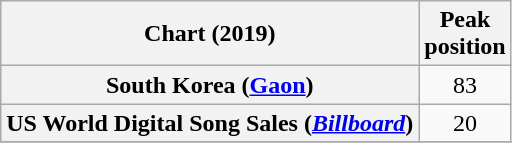<table class="wikitable sortable plainrowheaders" style="text-align:center">
<tr>
<th scope="col">Chart (2019)</th>
<th scope="col">Peak<br>position</th>
</tr>
<tr>
<th scope="row">South Korea (<a href='#'>Gaon</a>)</th>
<td>83</td>
</tr>
<tr>
<th scope="row">US World Digital Song Sales (<em><a href='#'>Billboard</a></em>)</th>
<td>20</td>
</tr>
<tr>
</tr>
</table>
